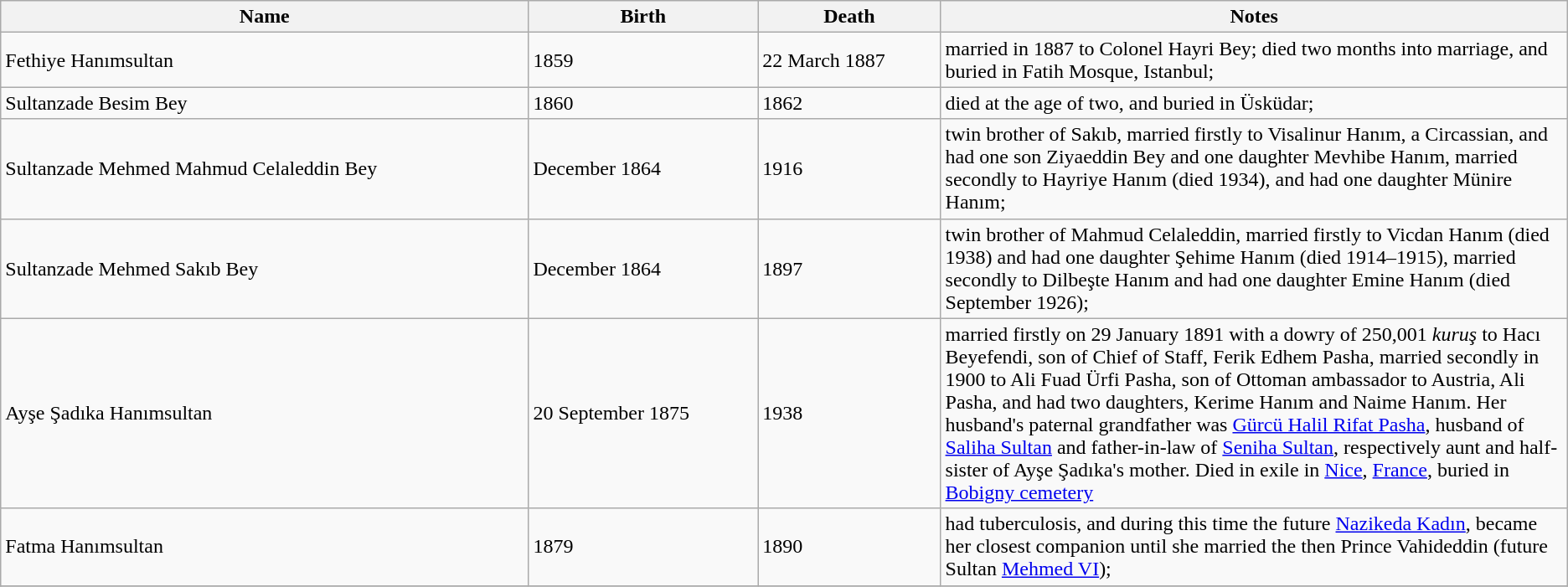<table class="wikitable">
<tr>
<th>Name</th>
<th>Birth</th>
<th>Death</th>
<th style="width:40%;">Notes</th>
</tr>
<tr>
<td>Fethiye Hanımsultan</td>
<td>1859</td>
<td>22 March 1887</td>
<td>married in 1887 to Colonel Hayri Bey; died two months into marriage, and buried in Fatih Mosque, Istanbul;</td>
</tr>
<tr>
<td>Sultanzade Besim Bey</td>
<td>1860</td>
<td>1862</td>
<td>died at the age of two, and buried in Üsküdar;</td>
</tr>
<tr>
<td>Sultanzade Mehmed Mahmud Celaleddin Bey</td>
<td>December 1864</td>
<td>1916</td>
<td>twin brother of Sakıb, married firstly to Visalinur Hanım, a Circassian, and had one son Ziyaeddin Bey and one daughter Mevhibe Hanım, married secondly to Hayriye Hanım (died 1934), and had one daughter Münire Hanım;</td>
</tr>
<tr>
<td>Sultanzade Mehmed Sakıb Bey</td>
<td>December 1864</td>
<td>1897</td>
<td>twin brother of Mahmud Celaleddin, married firstly to Vicdan Hanım (died 1938) and had one daughter Şehime Hanım (died 1914–1915), married secondly to Dilbeşte Hanım and had one daughter Emine Hanım (died September 1926);</td>
</tr>
<tr>
<td>Ayşe Şadıka Hanımsultan</td>
<td>20 September 1875</td>
<td>1938</td>
<td>married firstly on 29 January 1891 with a dowry of 250,001 <em>kuruş</em> to Hacı Beyefendi, son of Chief of Staff, Ferik Edhem Pasha, married secondly in 1900 to Ali Fuad Ürfi Pasha, son of Ottoman ambassador to Austria, Ali Pasha, and had two daughters, Kerime Hanım and Naime Hanım. Her husband's paternal grandfather was <a href='#'>Gürcü Halil Rifat Pasha</a>, husband of <a href='#'>Saliha Sultan</a> and father-in-law of <a href='#'>Seniha Sultan</a>, respectively aunt and half-sister of Ayşe Şadıka's mother. Died in exile in <a href='#'>Nice</a>, <a href='#'>France</a>, buried in <a href='#'>Bobigny cemetery</a></td>
</tr>
<tr>
<td>Fatma Hanımsultan</td>
<td> 1879</td>
<td>1890</td>
<td>had tuberculosis, and during this time the future <a href='#'>Nazikeda Kadın</a>, became her closest companion until she married the then Prince Vahideddin (future Sultan <a href='#'>Mehmed VI</a>);</td>
</tr>
<tr>
</tr>
</table>
